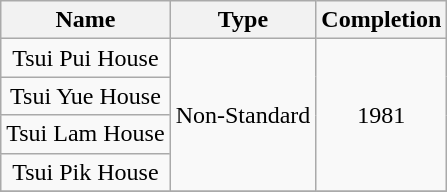<table class="wikitable" style="text-align: center">
<tr>
<th>Name</th>
<th>Type</th>
<th>Completion</th>
</tr>
<tr>
<td>Tsui Pui House</td>
<td rowspan="4">Non-Standard</td>
<td rowspan="4">1981</td>
</tr>
<tr>
<td>Tsui Yue House</td>
</tr>
<tr>
<td>Tsui Lam House</td>
</tr>
<tr>
<td>Tsui Pik House</td>
</tr>
<tr>
</tr>
</table>
